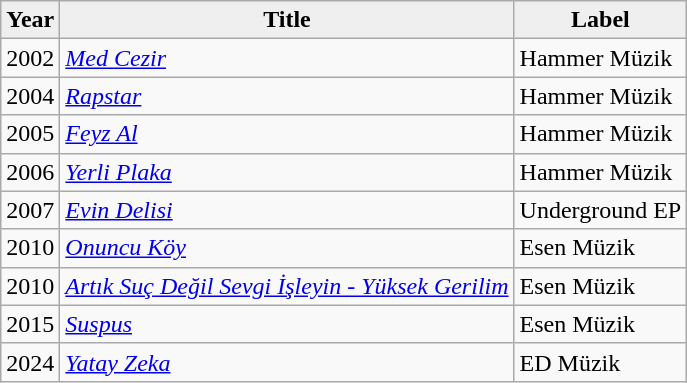<table class="wikitable">
<tr>
<th style="background:#efefef;">Year</th>
<th style="background:#efefef;">Title</th>
<th style="background:#efefef;">Label</th>
</tr>
<tr>
<td>2002</td>
<td><em><a href='#'>Med Cezir</a></em></td>
<td>Hammer Müzik</td>
</tr>
<tr>
<td>2004</td>
<td><em><a href='#'>Rapstar</a></em></td>
<td>Hammer Müzik</td>
</tr>
<tr>
<td>2005</td>
<td><em><a href='#'>Feyz Al</a></em></td>
<td>Hammer Müzik</td>
</tr>
<tr>
<td>2006</td>
<td><em><a href='#'>Yerli Plaka</a></em></td>
<td>Hammer Müzik</td>
</tr>
<tr>
<td>2007</td>
<td><em><a href='#'>Evin Delisi</a></em></td>
<td>Underground EP</td>
</tr>
<tr>
<td>2010</td>
<td><em><a href='#'>Onuncu Köy</a></em></td>
<td>Esen Müzik</td>
</tr>
<tr>
<td>2010</td>
<td><em><a href='#'>Artık Suç Değil Sevgi İşleyin - Yüksek Gerilim</a></em> <br></td>
<td>Esen Müzik</td>
</tr>
<tr>
<td>2015</td>
<td><em><a href='#'>Suspus</a></em> <br></td>
<td>Esen Müzik</td>
</tr>
<tr>
<td>2024</td>
<td><em><a href='#'>Yatay Zeka</a></em> <br></td>
<td>ED Müzik</td>
</tr>
</table>
